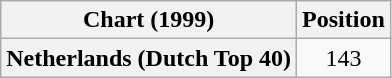<table class="wikitable plainrowheaders" style="text-align:center">
<tr>
<th>Chart (1999)</th>
<th>Position</th>
</tr>
<tr>
<th scope="row">Netherlands (Dutch Top 40)</th>
<td>143</td>
</tr>
</table>
